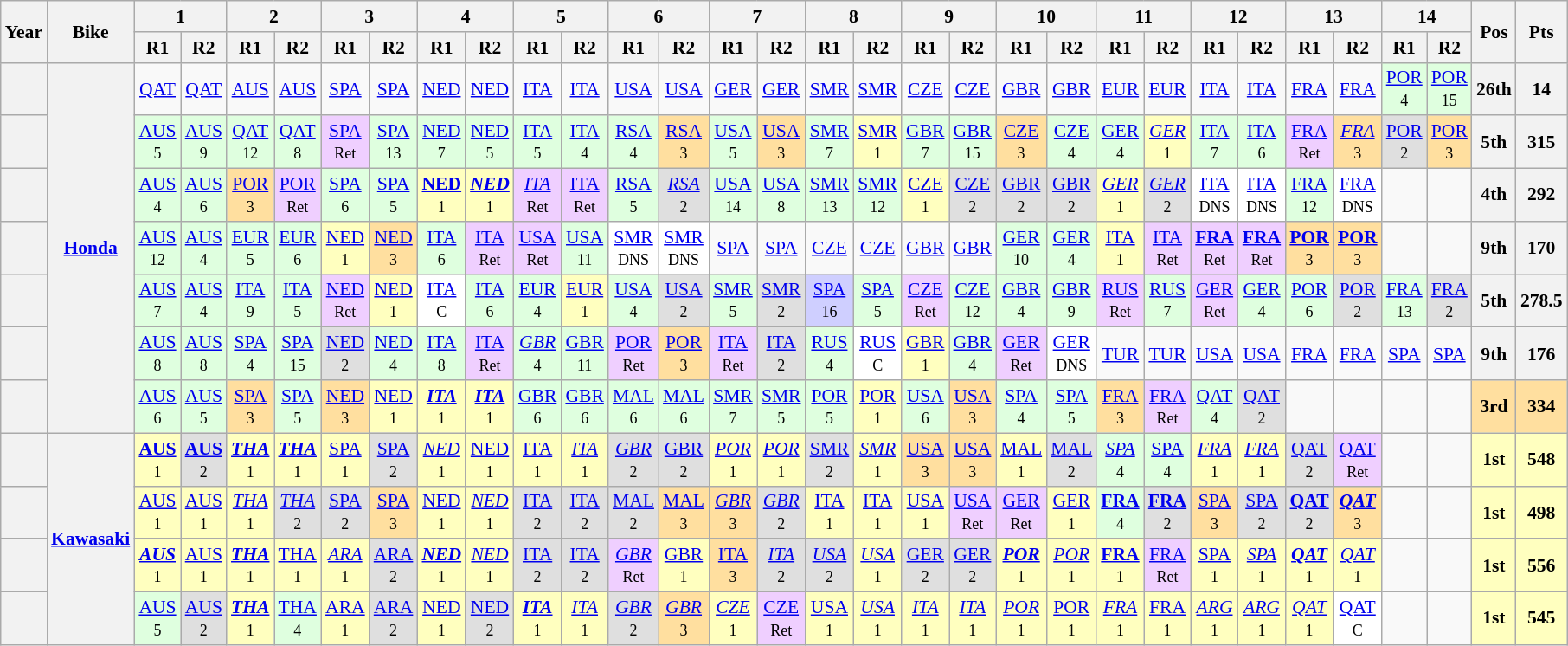<table class="wikitable" style="text-align:center; font-size:90%;">
<tr>
<th rowspan=2>Year</th>
<th rowspan=2>Bike</th>
<th colspan=2>1</th>
<th colspan=2>2</th>
<th colspan=2>3</th>
<th colspan=2>4</th>
<th colspan=2>5</th>
<th colspan=2>6</th>
<th colspan=2>7</th>
<th colspan=2>8</th>
<th colspan=2>9</th>
<th colspan=2>10</th>
<th colspan=2>11</th>
<th colspan=2>12</th>
<th colspan=2>13</th>
<th colspan=2>14</th>
<th rowspan=2>Pos</th>
<th rowspan=2>Pts</th>
</tr>
<tr>
<th>R1</th>
<th>R2</th>
<th>R1</th>
<th>R2</th>
<th>R1</th>
<th>R2</th>
<th>R1</th>
<th>R2</th>
<th>R1</th>
<th>R2</th>
<th>R1</th>
<th>R2</th>
<th>R1</th>
<th>R2</th>
<th>R1</th>
<th>R2</th>
<th>R1</th>
<th>R2</th>
<th>R1</th>
<th>R2</th>
<th>R1</th>
<th>R2</th>
<th>R1</th>
<th>R2</th>
<th>R1</th>
<th>R2</th>
<th>R1</th>
<th>R2</th>
</tr>
<tr>
<th></th>
<th rowspan="7"><a href='#'>Honda</a></th>
<td><a href='#'>QAT</a></td>
<td><a href='#'>QAT</a></td>
<td><a href='#'>AUS</a></td>
<td><a href='#'>AUS</a></td>
<td><a href='#'>SPA</a></td>
<td><a href='#'>SPA</a></td>
<td><a href='#'>NED</a></td>
<td><a href='#'>NED</a></td>
<td><a href='#'>ITA</a></td>
<td><a href='#'>ITA</a></td>
<td><a href='#'>USA</a></td>
<td><a href='#'>USA</a></td>
<td><a href='#'>GER</a></td>
<td><a href='#'>GER</a></td>
<td><a href='#'>SMR</a></td>
<td><a href='#'>SMR</a></td>
<td><a href='#'>CZE</a></td>
<td><a href='#'>CZE</a></td>
<td><a href='#'>GBR</a></td>
<td><a href='#'>GBR</a></td>
<td><a href='#'>EUR</a></td>
<td><a href='#'>EUR</a></td>
<td><a href='#'>ITA</a></td>
<td><a href='#'>ITA</a></td>
<td><a href='#'>FRA</a></td>
<td><a href='#'>FRA</a></td>
<td style="background:#dfffdf;"><a href='#'>POR</a><br><small>4</small></td>
<td style="background:#dfffdf;"><a href='#'>POR</a><br><small>15</small></td>
<th>26th</th>
<th>14</th>
</tr>
<tr>
<th></th>
<td style="background:#dfffdf;"><a href='#'>AUS</a><br><small>5</small></td>
<td style="background:#dfffdf;"><a href='#'>AUS</a><br><small>9</small></td>
<td style="background:#dfffdf;"><a href='#'>QAT</a><br><small>12</small></td>
<td style="background:#dfffdf;"><a href='#'>QAT</a><br><small>8</small></td>
<td style="background:#efcfff;"><a href='#'>SPA</a><br><small>Ret</small></td>
<td style="background:#dfffdf;"><a href='#'>SPA</a><br><small>13</small></td>
<td style="background:#dfffdf;"><a href='#'>NED</a><br><small>7</small></td>
<td style="background:#dfffdf;"><a href='#'>NED</a><br><small>5</small></td>
<td style="background:#dfffdf;"><a href='#'>ITA</a><br><small>5</small></td>
<td style="background:#dfffdf;"><a href='#'>ITA</a><br><small>4</small></td>
<td style="background:#dfffdf;"><a href='#'>RSA</a><br><small>4</small></td>
<td style="background:#ffdf9f;"><a href='#'>RSA</a><br><small>3</small></td>
<td style="background:#dfffdf;"><a href='#'>USA</a><br><small>5</small></td>
<td style="background:#ffdf9f;"><a href='#'>USA</a><br><small>3</small></td>
<td style="background:#dfffdf;"><a href='#'>SMR</a><br><small>7</small></td>
<td style="background:#ffffbf;"><a href='#'>SMR</a><br><small>1</small></td>
<td style="background:#dfffdf;"><a href='#'>GBR</a><br><small>7</small></td>
<td style="background:#dfffdf;"><a href='#'>GBR</a><br><small>15</small></td>
<td style="background:#ffdf9f;"><a href='#'>CZE</a><br><small>3</small></td>
<td style="background:#dfffdf;"><a href='#'>CZE</a><br><small>4</small></td>
<td style="background:#dfffdf;"><a href='#'>GER</a><br><small>4</small></td>
<td style="background:#ffffbf;"><em><a href='#'>GER</a></em><br><small>1</small></td>
<td style="background:#dfffdf;"><a href='#'>ITA</a><br><small>7</small></td>
<td style="background:#dfffdf;"><a href='#'>ITA</a><br><small>6</small></td>
<td style="background:#efcfff;"><a href='#'>FRA</a><br><small>Ret</small></td>
<td style="background:#ffdf9f;"><em><a href='#'>FRA</a></em><br><small>3</small></td>
<td style="background:#dfdfdf;"><a href='#'>POR</a><br><small>2</small></td>
<td style="background:#ffdf9f;"><a href='#'>POR</a><br><small>3</small></td>
<th>5th</th>
<th>315</th>
</tr>
<tr>
<th></th>
<td style="background:#dfffdf;"><a href='#'>AUS</a><br><small>4</small></td>
<td style="background:#dfffdf;"><a href='#'>AUS</a><br><small>6</small></td>
<td style="background:#ffdf9f;"><a href='#'>POR</a><br><small>3</small></td>
<td style="background:#efcfff;"><a href='#'>POR</a><br><small>Ret</small></td>
<td style="background:#dfffdf;"><a href='#'>SPA</a><br><small>6</small></td>
<td style="background:#dfffdf;"><a href='#'>SPA</a><br><small>5</small></td>
<td style="background:#ffffbf;"><strong><a href='#'>NED</a></strong><br><small>1</small></td>
<td style="background:#ffffbf;"><strong><em><a href='#'>NED</a></em></strong><br><small>1</small></td>
<td style="background:#efcfff;"><em><a href='#'>ITA</a></em><br><small>Ret</small></td>
<td style="background:#efcfff;"><a href='#'>ITA</a> <br><small>Ret</small></td>
<td style="background:#dfffdf;"><a href='#'>RSA</a><br><small>5</small></td>
<td style="background:#dfdfdf;"><em><a href='#'>RSA</a></em><br><small>2</small></td>
<td style="background:#dfffdf;"><a href='#'>USA</a><br><small>14</small></td>
<td style="background:#dfffdf;"><a href='#'>USA</a><br><small>8</small></td>
<td style="background:#dfffdf;"><a href='#'>SMR</a><br><small>13</small></td>
<td style="background:#dfffdf;"><a href='#'>SMR</a><br><small>12</small></td>
<td style="background:#ffffbf;"><a href='#'>CZE</a><br><small>1</small></td>
<td style="background:#dfdfdf;"><a href='#'>CZE</a><br><small>2</small></td>
<td style="background:#dfdfdf;"><a href='#'>GBR</a><br><small>2</small></td>
<td style="background:#dfdfdf;"><a href='#'>GBR</a><br><small>2</small></td>
<td style="background:#ffffbf;"><em><a href='#'>GER</a></em><br><small>1</small></td>
<td style="background:#dfdfdf;"><em><a href='#'>GER</a></em><br><small>2</small></td>
<td style="background:#FFFFFF;"><a href='#'>ITA</a><br><small>DNS</small></td>
<td style="background:#FFFFFF;"><a href='#'>ITA</a><br><small>DNS</small></td>
<td style="background:#dfffdf;"><a href='#'>FRA</a><br><small>12</small></td>
<td style="background:#FFFFFF;"><a href='#'>FRA</a><br><small>DNS</small></td>
<td></td>
<td></td>
<th>4th</th>
<th>292</th>
</tr>
<tr>
<th></th>
<td style="background:#dfffdf;"><a href='#'>AUS</a><br><small>12</small></td>
<td style="background:#dfffdf;"><a href='#'>AUS</a><br><small>4</small></td>
<td style="background:#dfffdf;"><a href='#'>EUR</a><br><small>5</small></td>
<td style="background:#dfffdf;"><a href='#'>EUR</a><br><small>6</small></td>
<td style="background:#ffffbf;"><a href='#'>NED</a><br><small>1</small></td>
<td style="background:#ffdf9f;"><a href='#'>NED</a><br><small>3</small></td>
<td style="background:#dfffdf;"><a href='#'>ITA</a><br><small>6</small></td>
<td style="background:#efcfff;"><a href='#'>ITA</a><br><small>Ret</small></td>
<td style="background:#efcfff;"><a href='#'>USA</a><br><small>Ret</small></td>
<td style="background:#dfffdf;"><a href='#'>USA</a><br><small>11</small></td>
<td style="background:#FFFFFF;"><a href='#'>SMR</a><br><small>DNS</small></td>
<td style="background:#FFFFFF;"><a href='#'>SMR</a><br><small>DNS</small></td>
<td><a href='#'>SPA</a></td>
<td><a href='#'>SPA</a></td>
<td><a href='#'>CZE</a></td>
<td><a href='#'>CZE</a></td>
<td><a href='#'>GBR</a></td>
<td><a href='#'>GBR</a></td>
<td style="background:#dfffdf;"><a href='#'>GER</a><br><small>10</small></td>
<td style="background:#dfffdf;"><a href='#'>GER</a><br><small>4</small></td>
<td style="background:#ffffbf;"><a href='#'>ITA</a><br><small>1</small></td>
<td style="background:#efcfff;"><a href='#'>ITA</a><br><small>Ret</small></td>
<td style="background:#efcfff;"><strong><a href='#'>FRA</a></strong><br><small>Ret</small></td>
<td style="background:#efcfff;"><strong><a href='#'>FRA</a></strong><br><small>Ret</small></td>
<td style="background:#ffdf9f;"><strong><a href='#'>POR</a></strong><br><small>3</small></td>
<td style="background:#ffdf9f;"><strong><a href='#'>POR</a></strong><br><small>3</small></td>
<td></td>
<td></td>
<th>9th</th>
<th>170</th>
</tr>
<tr>
<th></th>
<td style="background:#dfffdf;"><a href='#'>AUS</a><br><small>7</small></td>
<td style="background:#dfffdf;"><a href='#'>AUS</a><br><small>4</small></td>
<td style="background:#dfffdf;"><a href='#'>ITA</a><br><small>9</small></td>
<td style="background:#dfffdf;"><a href='#'>ITA</a><br><small>5</small></td>
<td style="background:#efcfff;"><a href='#'>NED</a><br><small>Ret</small></td>
<td style="background:#ffffbf;"><a href='#'>NED</a><br><small>1</small></td>
<td style="background:#FFFFFF;"><a href='#'>ITA</a><br><small>C</small></td>
<td style="background:#dfffdf;"><a href='#'>ITA</a><br><small>6</small></td>
<td style="background:#dfffdf;"><a href='#'>EUR</a><br><small>4</small></td>
<td style="background:#ffffbf;"><a href='#'>EUR</a><br><small>1</small></td>
<td style="background:#dfffdf;"><a href='#'>USA</a><br><small>4</small></td>
<td style="background:#dfdfdf;"><a href='#'>USA</a><br><small>2</small></td>
<td style="background:#dfffdf;"><a href='#'>SMR</a><br><small>5</small></td>
<td style="background:#dfdfdf;"><a href='#'>SMR</a><br><small>2</small></td>
<td style="background:#CFCFFF;"><a href='#'>SPA</a><br><small>16</small></td>
<td style="background:#dfffdf;"><a href='#'>SPA</a><br><small>5</small></td>
<td style="background:#efcfff;"><a href='#'>CZE</a><br><small>Ret</small></td>
<td style="background:#dfffdf;"><a href='#'>CZE</a><br><small>12</small></td>
<td style="background:#dfffdf;"><a href='#'>GBR</a><br><small>4</small></td>
<td style="background:#dfffdf;"><a href='#'>GBR</a><br><small>9</small></td>
<td style="background:#efcfff;"><a href='#'>RUS</a><br><small>Ret</small></td>
<td style="background:#dfffdf;"><a href='#'>RUS</a><br><small>7</small></td>
<td style="background:#efcfff;"><a href='#'>GER</a><br><small>Ret</small></td>
<td style="background:#dfffdf;"><a href='#'>GER</a><br><small>4</small></td>
<td style="background:#dfffdf;"><a href='#'>POR</a><br><small>6</small></td>
<td style="background:#dfdfdf;"><a href='#'>POR</a><br><small>2</small></td>
<td style="background:#dfffdf;"><a href='#'>FRA</a><br><small>13</small></td>
<td style="background:#dfdfdf;"><a href='#'>FRA</a><br><small>2</small></td>
<th>5th</th>
<th>278.5</th>
</tr>
<tr>
<th></th>
<td style="background:#dfffdf;"><a href='#'>AUS</a><br><small>8</small></td>
<td style="background:#dfffdf;"><a href='#'>AUS</a><br><small>8</small></td>
<td style="background:#dfffdf;"><a href='#'>SPA</a><br><small>4</small></td>
<td style="background:#dfffdf;"><a href='#'>SPA</a><br><small>15</small></td>
<td style="background:#dfdfdf;"><a href='#'>NED</a><br><small>2</small></td>
<td style="background:#dfffdf;"><a href='#'>NED</a><br><small>4</small></td>
<td style="background:#dfffdf;"><a href='#'>ITA</a><br><small>8</small></td>
<td style="background:#efcfff;"><a href='#'>ITA</a><br><small>Ret</small></td>
<td style="background:#dfffdf;"><em><a href='#'>GBR</a></em><br><small>4</small></td>
<td style="background:#dfffdf;"><a href='#'>GBR</a><br><small>11</small></td>
<td style="background:#efcfff;"><a href='#'>POR</a><br><small>Ret</small></td>
<td style="background:#ffdf9f;"><a href='#'>POR</a><br><small>3</small></td>
<td style="background:#efcfff;"><a href='#'>ITA</a><br><small>Ret</small></td>
<td style="background:#dfdfdf;"><a href='#'>ITA</a><br><small>2</small></td>
<td style="background:#dfffdf;"><a href='#'>RUS</a><br><small>4</small></td>
<td style="background:#FFFFFF;"><a href='#'>RUS</a><br><small>C</small></td>
<td style="background:#ffffbf;"><a href='#'>GBR</a><br><small>1</small></td>
<td style="background:#dfffdf;"><a href='#'>GBR</a><br><small>4</small></td>
<td style="background:#efcfff;"><a href='#'>GER</a><br><small>Ret</small></td>
<td style="background:#FFFFFF;"><a href='#'>GER</a><br><small>DNS</small></td>
<td><a href='#'>TUR</a></td>
<td><a href='#'>TUR</a></td>
<td><a href='#'>USA</a></td>
<td><a href='#'>USA</a></td>
<td><a href='#'>FRA</a></td>
<td><a href='#'>FRA</a></td>
<td><a href='#'>SPA</a></td>
<td><a href='#'>SPA</a></td>
<th>9th</th>
<th>176</th>
</tr>
<tr>
<th></th>
<td style="background:#dfffdf;"><a href='#'>AUS</a><br><small>6</small></td>
<td style="background:#dfffdf;"><a href='#'>AUS</a><br><small>5</small></td>
<td style="background:#ffdf9f;"><a href='#'>SPA</a><br><small>3</small></td>
<td style="background:#dfffdf;"><a href='#'>SPA</a><br><small>5</small></td>
<td style="background:#ffdf9f;"><a href='#'>NED</a><br><small>3</small></td>
<td style="background:#ffffbf;"><a href='#'>NED</a><br><small>1</small></td>
<td style="background:#ffffbf;"><strong><em> <a href='#'>ITA</a></em></strong><br><small>1</small></td>
<td style="background:#ffffbf;"><strong><em><a href='#'>ITA</a></em></strong><br><small>1</small></td>
<td style="background:#dfffdf;"><a href='#'>GBR</a><br><small>6</small></td>
<td style="background:#dfffdf;"><a href='#'>GBR</a><br><small>6</small></td>
<td style="background:#dfffdf;"><a href='#'>MAL</a><br><small>6</small></td>
<td style="background:#dfffdf;"><a href='#'>MAL</a><br><small>6</small></td>
<td style="background:#dfffdf;"><a href='#'>SMR</a><br><small>7</small></td>
<td style="background:#dfffdf;"><a href='#'>SMR</a><br><small>5</small></td>
<td style="background:#dfffdf;"><a href='#'>POR</a><br><small>5</small></td>
<td style="background:#ffffbf;"><a href='#'>POR</a><br><small>1</small></td>
<td style="background:#dfffdf;"><a href='#'>USA</a><br><small>6</small></td>
<td style="background:#ffdf9f;"><a href='#'>USA</a><br><small>3</small></td>
<td style="background:#dfffdf;"><a href='#'>SPA</a><br><small>4</small></td>
<td style="background:#dfffdf;"><a href='#'>SPA</a><br><small>5</small></td>
<td style="background:#ffdf9f;"><a href='#'>FRA</a><br><small>3</small></td>
<td style="background:#efcfff;"><a href='#'>FRA</a><br><small>Ret</small></td>
<td style="background:#dfffdf;"><a href='#'>QAT</a><br><small>4</small></td>
<td style="background:#dfdfdf;"><a href='#'>QAT</a><br><small>2</small></td>
<td></td>
<td></td>
<td></td>
<td></td>
<th style="background:#ffdf9f;">3rd</th>
<th style="background:#ffdf9f;">334</th>
</tr>
<tr>
<th></th>
<th rowspan="4"><a href='#'>Kawasaki</a></th>
<td style="background:#ffffbf;"><strong><a href='#'>AUS</a></strong><br><small>1</small></td>
<td style="background:#dfdfdf;"><strong><a href='#'>AUS</a></strong><br><small>2</small></td>
<td style="background:#ffffbf;"><strong><em><a href='#'>THA</a></em></strong><br><small>1</small></td>
<td style="background:#ffffbf;"><strong><em><a href='#'>THA</a></em></strong><br><small>1</small></td>
<td style="background:#ffffbf;"><a href='#'>SPA</a><br><small>1</small></td>
<td style="background:#dfdfdf;"><a href='#'>SPA</a><br><small>2</small></td>
<td style="background:#ffffbf;"><em><a href='#'>NED</a></em><br><small>1</small></td>
<td style="background:#ffffbf;"><a href='#'>NED</a><br><small>1</small></td>
<td style="background:#ffffbf;"><a href='#'>ITA</a><br><small>1</small></td>
<td style="background:#ffffbf;"><em><a href='#'>ITA</a></em><br><small>1</small></td>
<td style="background:#dfdfdf;"><em><a href='#'>GBR</a></em><br><small>2</small></td>
<td style="background:#dfdfdf;"><a href='#'>GBR</a><br><small>2</small></td>
<td style="background:#ffffbf;"><em><a href='#'>POR</a></em><br><small>1</small></td>
<td style="background:#ffffbf;"><em><a href='#'>POR</a></em><br><small>1</small></td>
<td style="background:#dfdfdf;"><a href='#'>SMR</a><br><small>2</small></td>
<td style="background:#ffffbf;"><em><a href='#'>SMR</a></em><br><small>1</small></td>
<td style="background:#ffdf9f;"><a href='#'>USA</a><br><small>3</small></td>
<td style="background:#ffdf9f;"><a href='#'>USA</a><br><small>3</small></td>
<td style="background:#ffffbf;"><a href='#'>MAL</a><br><small>1</small></td>
<td style="background:#dfdfdf;"><a href='#'>MAL</a><br><small>2</small></td>
<td style="background:#dfffdf;"><em><a href='#'>SPA</a></em><br><small>4</small></td>
<td style="background:#dfffdf;"><a href='#'>SPA</a><br><small>4</small></td>
<td style="background:#ffffbf;"><em><a href='#'>FRA</a></em><br><small>1</small></td>
<td style="background:#ffffbf;"><em><a href='#'>FRA</a></em><br><small>1</small></td>
<td style="background:#dfdfdf;"><a href='#'>QAT</a><br><small>2</small></td>
<td style="background:#EFCFFF;"><a href='#'>QAT</a><br><small>Ret</small></td>
<td></td>
<td></td>
<th style="background:#ffffbf;">1st</th>
<th style="background:#ffffbf;">548</th>
</tr>
<tr>
<th></th>
<td style="background:#ffffbf;"><a href='#'>AUS</a><br><small>1</small></td>
<td style="background:#ffffbf;"><a href='#'>AUS</a><br><small>1</small></td>
<td style="background:#ffffbf;"><em><a href='#'>THA</a></em><br><small>1</small></td>
<td style="background:#dfdfdf;"><em><a href='#'>THA</a></em><br><small>2</small></td>
<td style="background:#dfdfdf;"><a href='#'>SPA</a><br><small>2</small></td>
<td style="background:#ffdf9f;"><a href='#'>SPA</a><br><small>3</small></td>
<td style="background:#ffffbf;"><a href='#'>NED</a><br><small>1</small></td>
<td style="background:#ffffbf;"><em><a href='#'>NED</a></em><br><small>1</small></td>
<td style="background:#dfdfdf;"><a href='#'>ITA</a><br><small>2</small></td>
<td style="background:#dfdfdf;"><a href='#'>ITA</a><br><small>2</small></td>
<td style="background:#dfdfdf;"><a href='#'>MAL</a><br><small>2</small></td>
<td style="background:#ffdf9f;"><a href='#'>MAL</a><br><small>3</small></td>
<td style="background:#ffdf9f;"><em><a href='#'>GBR</a></em><br><small>3</small></td>
<td style="background:#dfdfdf;"><em><a href='#'>GBR</a></em><br><small>2</small></td>
<td style="background:#ffffbf;"><a href='#'>ITA</a><br><small>1</small></td>
<td style="background:#ffffbf;"><a href='#'>ITA</a><br><small>1</small></td>
<td style="background:#ffffbf;"><a href='#'>USA</a><br><small>1</small></td>
<td style="background:#efcfff;"><a href='#'>USA</a><br><small>Ret</small></td>
<td style="background:#efcfff;"><a href='#'>GER</a><br><small>Ret</small></td>
<td style="background:#ffffbf;"><a href='#'>GER</a><br><small>1</small></td>
<td style="background:#dfffdf;"><strong><a href='#'>FRA</a></strong><br><small>4</small></td>
<td style="background:#dfdfdf;"><strong><a href='#'>FRA</a></strong><br><small>2</small></td>
<td style="background:#ffdf9f;"><a href='#'>SPA</a><br><small>3</small></td>
<td style="background:#dfdfdf;"><a href='#'>SPA</a><br><small>2</small></td>
<td style="background:#dfdfdf;"><strong><a href='#'>QAT</a></strong><br><small>2</small></td>
<td style="background:#ffdf9f;"><strong><em><a href='#'>QAT</a></em></strong><br><small>3</small></td>
<td></td>
<td></td>
<th style="background:#ffffbf;">1st</th>
<th style="background:#ffffbf;">498</th>
</tr>
<tr>
<th></th>
<td style="background:#ffffbf;"><strong><em><a href='#'>AUS</a></em></strong><br><small>1</small></td>
<td style="background:#ffffbf;"><a href='#'>AUS</a><br><small>1</small></td>
<td style="background:#ffffbf;"><strong><em><a href='#'>THA</a></em></strong><br><small>1</small></td>
<td style="background:#ffffbf;"><a href='#'>THA</a><br><small>1</small></td>
<td style="background:#ffffbf;"><em><a href='#'>ARA</a></em><br><small>1</small></td>
<td style="background:#dfdfdf;"><a href='#'>ARA</a><br><small>2</small></td>
<td style="background:#ffffbf;"><strong><em><a href='#'>NED</a></em></strong><br><small>1</small></td>
<td style="background:#ffffbf;"><em><a href='#'>NED</a></em><br><small>1</small></td>
<td style="background:#dfdfdf;"><a href='#'>ITA</a><br><small>2</small></td>
<td style="background:#dfdfdf;"><a href='#'>ITA</a><br><small>2</small></td>
<td style="background:#efcfff;"><em><a href='#'>GBR</a></em><br><small>Ret</small></td>
<td style="background:#ffffbf;"><a href='#'>GBR</a><br><small>1</small></td>
<td style="background:#ffdf9f;"><a href='#'>ITA</a><br><small>3</small></td>
<td style="background:#dfdfdf;"><em><a href='#'>ITA</a></em><br><small>2</small></td>
<td style="background:#dfdfdf;"><em><a href='#'>USA</a></em><br><small>2</small></td>
<td style="background:#ffffbf;"><em><a href='#'>USA</a></em><br><small>1</small></td>
<td style="background:#dfdfdf;"><a href='#'>GER</a><br><small>2</small></td>
<td style="background:#dfdfdf;"><a href='#'>GER</a><br><small>2</small></td>
<td style="background:#ffffbf;"><strong><em><a href='#'>POR</a></em></strong><br><small>1</small></td>
<td style="background:#ffffbf;"><em><a href='#'>POR</a></em><br><small>1</small></td>
<td style="background:#ffffbf;"><strong><a href='#'>FRA</a></strong><br><small>1</small></td>
<td style="background:#efcfff;"><a href='#'>FRA</a><br><small>Ret</small></td>
<td style="background:#ffffbf;"><a href='#'>SPA</a><br><small>1</small></td>
<td style="background:#ffffbf;"><em><a href='#'>SPA</a></em><br><small>1</small></td>
<td style="background:#ffffbf;"><strong><em><a href='#'>QAT</a></em></strong><br><small>1</small></td>
<td style="background:#ffffbf;"><em><a href='#'>QAT</a></em><br><small>1</small></td>
<td></td>
<td></td>
<th style="background:#ffffbf;">1st</th>
<th style="background:#ffffbf;">556</th>
</tr>
<tr>
<th></th>
<td style="background:#dfffdf;"><a href='#'>AUS</a><br><small>5</small></td>
<td style="background:#dfdfdf;"><a href='#'>AUS</a><br><small>2</small></td>
<td style="background:#ffffbf;"><strong><em><a href='#'>THA</a></em></strong><br><small>1</small></td>
<td style="background:#dfffdf;"><a href='#'>THA</a><br><small>4</small></td>
<td style="background:#ffffbf;"><a href='#'>ARA</a><br><small>1</small></td>
<td style="background:#dfdfdf;"><a href='#'>ARA</a><br><small>2</small></td>
<td style="background:#ffffbf;"><a href='#'>NED</a><br><small>1</small></td>
<td style="background:#dfdfdf;"><a href='#'>NED</a><br><small>2</small></td>
<td style="background:#ffffbf;"><strong><em><a href='#'>ITA</a></em></strong><br><small>1</small></td>
<td style="background:#ffffbf;"><em><a href='#'>ITA</a></em><br><small>1</small></td>
<td style="background:#dfdfdf;"><em><a href='#'>GBR</a></em><br><small>2</small></td>
<td style="background:#ffdf9f;"><em><a href='#'>GBR</a></em><br><small>3</small></td>
<td style="background:#ffffbf;"><em><a href='#'>CZE</a></em><br><small>1</small></td>
<td style="background:#efcfff;"><a href='#'>CZE</a><br><small>Ret</small></td>
<td style="background:#ffffbf;"><a href='#'>USA</a><br><small>1</small></td>
<td style="background:#ffffbf;"><em><a href='#'>USA</a></em><br><small>1</small></td>
<td style="background:#ffffbf;"><em><a href='#'>ITA</a></em><br><small>1</small></td>
<td style="background:#ffffbf;"><em><a href='#'>ITA</a></em><br><small>1</small></td>
<td style="background:#ffffbf;"><em><a href='#'>POR</a></em><br><small>1</small></td>
<td style="background:#ffffbf;"><a href='#'>POR</a><br><small>1</small></td>
<td style="background:#ffffbf;"><em><a href='#'>FRA</a></em><br><small>1</small></td>
<td style="background:#ffffbf;"><a href='#'>FRA</a><br><small>1</small></td>
<td style="background:#ffffbf;"><em><a href='#'>ARG</a></em><br><small>1</small></td>
<td style="background:#ffffbf;"><em><a href='#'>ARG</a></em><br><small>1</small></td>
<td style="background:#ffffbf;"><em><a href='#'>QAT</a></em> <br><small>1</small></td>
<td style="background:#FFFFFF;"><a href='#'>QAT</a><br><small>C</small></td>
<td></td>
<td></td>
<th style="background:#ffffbf;">1st</th>
<th style="background:#ffffbf;">545</th>
</tr>
</table>
